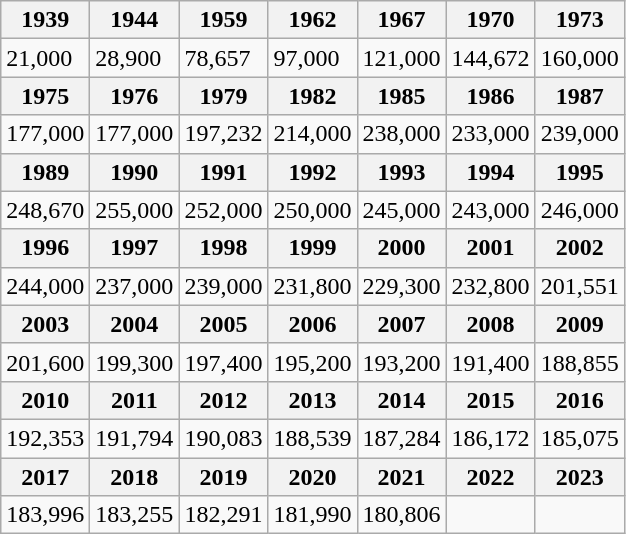<table class="wikitable">
<tr>
<th>1939</th>
<th>1944</th>
<th>1959</th>
<th>1962</th>
<th>1967</th>
<th>1970</th>
<th>1973</th>
</tr>
<tr>
<td>21,000</td>
<td>28,900 </td>
<td>78,657 </td>
<td>97,000 </td>
<td>121,000 </td>
<td>144,672 </td>
<td>160,000 </td>
</tr>
<tr>
<th>1975</th>
<th>1976</th>
<th>1979</th>
<th>1982</th>
<th>1985</th>
<th>1986</th>
<th>1987</th>
</tr>
<tr>
<td>177,000 </td>
<td>177,000 </td>
<td>197,232 </td>
<td>214,000 </td>
<td>238,000 </td>
<td>233,000 </td>
<td>239,000 </td>
</tr>
<tr>
<th>1989</th>
<th>1990</th>
<th>1991</th>
<th>1992</th>
<th>1993</th>
<th>1994</th>
<th>1995</th>
</tr>
<tr>
<td>248,670 </td>
<td>255,000 </td>
<td>252,000 </td>
<td>250,000 </td>
<td>245,000 </td>
<td>243,000 </td>
<td>246,000 </td>
</tr>
<tr>
<th>1996</th>
<th>1997</th>
<th>1998</th>
<th>1999</th>
<th>2000</th>
<th>2001</th>
<th>2002</th>
</tr>
<tr>
<td>244,000 </td>
<td>237,000 </td>
<td>239,000 </td>
<td>231,800 </td>
<td>229,300 </td>
<td>232,800 </td>
<td>201,551 </td>
</tr>
<tr>
<th>2003</th>
<th>2004</th>
<th>2005</th>
<th>2006</th>
<th>2007</th>
<th>2008</th>
<th>2009</th>
</tr>
<tr>
<td>201,600 </td>
<td>199,300 </td>
<td>197,400 </td>
<td>195,200 </td>
<td>193,200 </td>
<td>191,400 </td>
<td>188,855 </td>
</tr>
<tr>
<th>2010</th>
<th>2011</th>
<th>2012</th>
<th>2013</th>
<th>2014</th>
<th>2015</th>
<th>2016</th>
</tr>
<tr>
<td>192,353 </td>
<td>191,794 </td>
<td>190,083 </td>
<td>188,539 </td>
<td>187,284 </td>
<td>186,172 </td>
<td>185,075 </td>
</tr>
<tr>
<th>2017</th>
<th>2018</th>
<th>2019</th>
<th>2020</th>
<th>2021</th>
<th>2022</th>
<th>2023</th>
</tr>
<tr>
<td>183,996 </td>
<td>183,255 </td>
<td>182,291 </td>
<td>181,990 </td>
<td>180,806 </td>
<td></td>
<td></td>
</tr>
</table>
